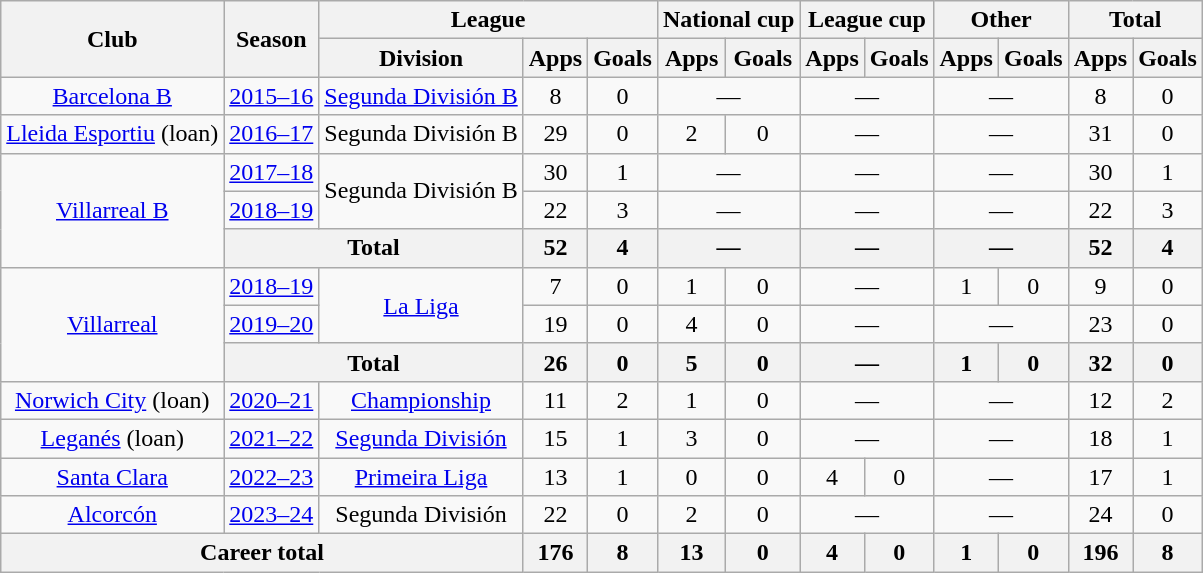<table class="wikitable" style="text-align:center">
<tr>
<th rowspan="2">Club</th>
<th rowspan="2">Season</th>
<th colspan="3">League</th>
<th colspan="2">National cup</th>
<th colspan="2">League cup</th>
<th colspan="2">Other</th>
<th colspan="2">Total</th>
</tr>
<tr>
<th>Division</th>
<th>Apps</th>
<th>Goals</th>
<th>Apps</th>
<th>Goals</th>
<th>Apps</th>
<th>Goals</th>
<th>Apps</th>
<th>Goals</th>
<th>Apps</th>
<th>Goals</th>
</tr>
<tr>
<td><a href='#'>Barcelona B</a></td>
<td><a href='#'>2015–16</a></td>
<td><a href='#'>Segunda División B</a></td>
<td>8</td>
<td>0</td>
<td colspan="2">—</td>
<td colspan="2">—</td>
<td colspan="2">—</td>
<td>8</td>
<td>0</td>
</tr>
<tr>
<td><a href='#'>Lleida Esportiu</a> (loan)</td>
<td><a href='#'>2016–17</a></td>
<td>Segunda División B</td>
<td>29</td>
<td>0</td>
<td>2</td>
<td>0</td>
<td colspan="2">—</td>
<td colspan="2">—</td>
<td>31</td>
<td>0</td>
</tr>
<tr>
<td rowspan="3"><a href='#'>Villarreal B</a></td>
<td><a href='#'>2017–18</a></td>
<td rowspan="2">Segunda División B</td>
<td>30</td>
<td>1</td>
<td colspan="2">—</td>
<td colspan="2">—</td>
<td colspan="2">—</td>
<td>30</td>
<td>1</td>
</tr>
<tr>
<td><a href='#'>2018–19</a></td>
<td>22</td>
<td>3</td>
<td colspan="2">—</td>
<td colspan="2">—</td>
<td colspan="2">—</td>
<td>22</td>
<td>3</td>
</tr>
<tr>
<th colspan="2">Total</th>
<th>52</th>
<th>4</th>
<th colspan="2">—</th>
<th colspan="2">—</th>
<th colspan="2">—</th>
<th>52</th>
<th>4</th>
</tr>
<tr>
<td rowspan="3"><a href='#'>Villarreal</a></td>
<td><a href='#'>2018–19</a></td>
<td rowspan="2"><a href='#'>La Liga</a></td>
<td>7</td>
<td>0</td>
<td>1</td>
<td>0</td>
<td colspan="2">—</td>
<td>1</td>
<td>0</td>
<td>9</td>
<td>0</td>
</tr>
<tr>
<td><a href='#'>2019–20</a></td>
<td>19</td>
<td>0</td>
<td>4</td>
<td>0</td>
<td colspan="2">—</td>
<td colspan="2">—</td>
<td>23</td>
<td>0</td>
</tr>
<tr>
<th colspan="2">Total</th>
<th>26</th>
<th>0</th>
<th>5</th>
<th>0</th>
<th colspan="2">—</th>
<th>1</th>
<th>0</th>
<th>32</th>
<th>0</th>
</tr>
<tr>
<td><a href='#'>Norwich City</a> (loan)</td>
<td><a href='#'>2020–21</a></td>
<td><a href='#'>Championship</a></td>
<td>11</td>
<td>2</td>
<td>1</td>
<td>0</td>
<td colspan="2">—</td>
<td colspan="2">—</td>
<td>12</td>
<td>2</td>
</tr>
<tr>
<td><a href='#'>Leganés</a> (loan)</td>
<td><a href='#'>2021–22</a></td>
<td><a href='#'>Segunda División</a></td>
<td>15</td>
<td>1</td>
<td>3</td>
<td>0</td>
<td colspan="2">—</td>
<td colspan="2">—</td>
<td>18</td>
<td>1</td>
</tr>
<tr>
<td><a href='#'>Santa Clara</a></td>
<td><a href='#'>2022–23</a></td>
<td><a href='#'>Primeira Liga</a></td>
<td>13</td>
<td>1</td>
<td>0</td>
<td>0</td>
<td>4</td>
<td>0</td>
<td colspan="2">—</td>
<td>17</td>
<td>1</td>
</tr>
<tr>
<td><a href='#'>Alcorcón</a></td>
<td><a href='#'>2023–24</a></td>
<td>Segunda División</td>
<td>22</td>
<td>0</td>
<td>2</td>
<td>0</td>
<td colspan="2">—</td>
<td colspan="2">—</td>
<td>24</td>
<td>0</td>
</tr>
<tr>
<th colspan="3">Career total</th>
<th>176</th>
<th>8</th>
<th>13</th>
<th>0</th>
<th>4</th>
<th>0</th>
<th>1</th>
<th>0</th>
<th>196</th>
<th>8</th>
</tr>
</table>
